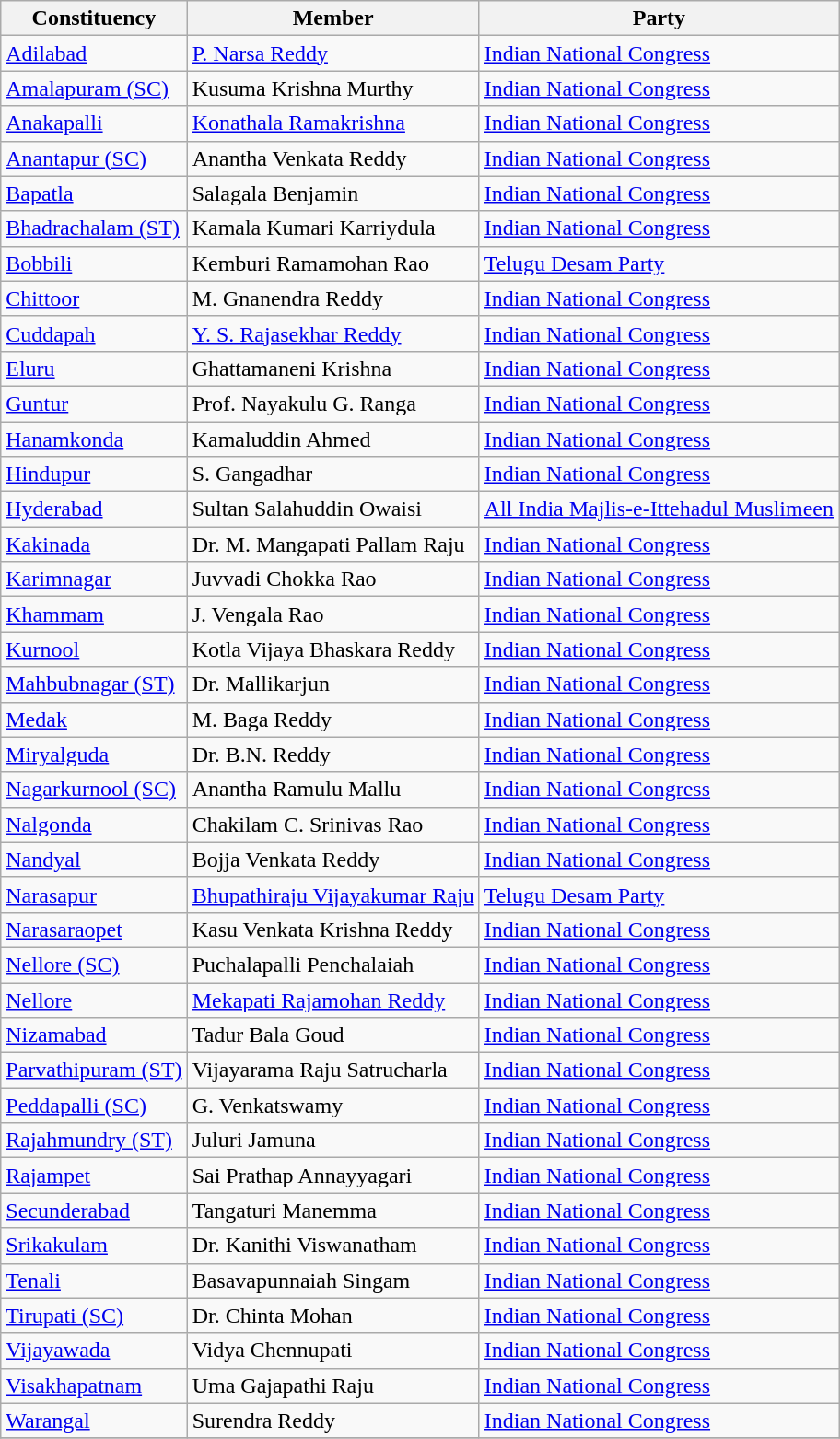<table class="wikitable sortable">
<tr>
<th>Constituency</th>
<th>Member</th>
<th>Party</th>
</tr>
<tr>
<td><a href='#'>Adilabad</a></td>
<td><a href='#'>P. Narsa Reddy</a></td>
<td><a href='#'>Indian National Congress</a></td>
</tr>
<tr>
<td><a href='#'>Amalapuram (SC)</a></td>
<td>Kusuma Krishna Murthy</td>
<td><a href='#'>Indian National Congress</a></td>
</tr>
<tr>
<td><a href='#'>Anakapalli</a></td>
<td><a href='#'>Konathala Ramakrishna</a></td>
<td><a href='#'>Indian National Congress</a></td>
</tr>
<tr>
<td><a href='#'>Anantapur (SC)</a></td>
<td>Anantha Venkata Reddy</td>
<td><a href='#'>Indian National Congress</a></td>
</tr>
<tr>
<td><a href='#'>Bapatla</a></td>
<td>Salagala Benjamin</td>
<td><a href='#'>Indian National Congress</a></td>
</tr>
<tr>
<td><a href='#'>Bhadrachalam (ST)</a></td>
<td>Kamala Kumari Karriydula</td>
<td><a href='#'>Indian National Congress</a></td>
</tr>
<tr>
<td><a href='#'>Bobbili</a></td>
<td>Kemburi Ramamohan Rao</td>
<td><a href='#'>Telugu Desam Party</a></td>
</tr>
<tr>
<td><a href='#'>Chittoor</a></td>
<td>M. Gnanendra Reddy</td>
<td><a href='#'>Indian National Congress</a></td>
</tr>
<tr>
<td><a href='#'>Cuddapah</a></td>
<td><a href='#'>Y. S. Rajasekhar Reddy</a></td>
<td><a href='#'>Indian National Congress</a></td>
</tr>
<tr>
<td><a href='#'>Eluru</a></td>
<td>Ghattamaneni Krishna</td>
<td><a href='#'>Indian National Congress</a></td>
</tr>
<tr>
<td><a href='#'>Guntur</a></td>
<td>Prof. Nayakulu G. Ranga</td>
<td><a href='#'>Indian National Congress</a></td>
</tr>
<tr>
<td><a href='#'>Hanamkonda</a></td>
<td>Kamaluddin Ahmed</td>
<td><a href='#'>Indian National Congress</a></td>
</tr>
<tr>
<td><a href='#'>Hindupur</a></td>
<td>S. Gangadhar</td>
<td><a href='#'>Indian National Congress</a></td>
</tr>
<tr>
<td><a href='#'>Hyderabad</a></td>
<td>Sultan Salahuddin Owaisi</td>
<td><a href='#'>All India Majlis-e-Ittehadul Muslimeen</a></td>
</tr>
<tr>
<td><a href='#'>Kakinada</a></td>
<td>Dr. M. Mangapati Pallam Raju</td>
<td><a href='#'>Indian National Congress</a></td>
</tr>
<tr>
<td><a href='#'>Karimnagar</a></td>
<td>Juvvadi Chokka Rao</td>
<td><a href='#'>Indian National Congress</a></td>
</tr>
<tr>
<td><a href='#'>Khammam</a></td>
<td>J. Vengala Rao</td>
<td><a href='#'>Indian National Congress</a></td>
</tr>
<tr>
<td><a href='#'>Kurnool</a></td>
<td>Kotla Vijaya Bhaskara Reddy</td>
<td><a href='#'>Indian National Congress</a></td>
</tr>
<tr>
<td><a href='#'>Mahbubnagar (ST)</a></td>
<td>Dr. Mallikarjun</td>
<td><a href='#'>Indian National Congress</a></td>
</tr>
<tr>
<td><a href='#'>Medak</a></td>
<td>M. Baga Reddy</td>
<td><a href='#'>Indian National Congress</a></td>
</tr>
<tr>
<td><a href='#'>Miryalguda</a></td>
<td>Dr. B.N. Reddy</td>
<td><a href='#'>Indian National Congress</a></td>
</tr>
<tr>
<td><a href='#'>Nagarkurnool (SC)</a></td>
<td>Anantha Ramulu Mallu</td>
<td><a href='#'>Indian National Congress</a></td>
</tr>
<tr>
<td><a href='#'>Nalgonda</a></td>
<td>Chakilam C. Srinivas Rao</td>
<td><a href='#'>Indian National Congress</a></td>
</tr>
<tr>
<td><a href='#'>Nandyal</a></td>
<td>Bojja Venkata Reddy</td>
<td><a href='#'>Indian National Congress</a></td>
</tr>
<tr>
<td><a href='#'>Narasapur</a></td>
<td><a href='#'>Bhupathiraju Vijayakumar Raju</a></td>
<td><a href='#'>Telugu Desam Party</a></td>
</tr>
<tr>
<td><a href='#'>Narasaraopet</a></td>
<td>Kasu Venkata Krishna Reddy</td>
<td><a href='#'>Indian National Congress</a></td>
</tr>
<tr>
<td><a href='#'>Nellore (SC)</a></td>
<td>Puchalapalli Penchalaiah</td>
<td><a href='#'>Indian National Congress</a></td>
</tr>
<tr>
<td><a href='#'>Nellore</a></td>
<td><a href='#'>Mekapati Rajamohan Reddy</a></td>
<td><a href='#'>Indian National Congress</a></td>
</tr>
<tr>
<td><a href='#'>Nizamabad</a></td>
<td>Tadur Bala Goud</td>
<td><a href='#'>Indian National Congress</a></td>
</tr>
<tr>
<td><a href='#'>Parvathipuram (ST)</a></td>
<td>Vijayarama Raju Satrucharla</td>
<td><a href='#'>Indian National Congress</a></td>
</tr>
<tr>
<td><a href='#'>Peddapalli (SC)</a></td>
<td>G. Venkatswamy</td>
<td><a href='#'>Indian National Congress</a></td>
</tr>
<tr>
<td><a href='#'>Rajahmundry (ST)</a></td>
<td>Juluri Jamuna</td>
<td><a href='#'>Indian National Congress</a></td>
</tr>
<tr>
<td><a href='#'>Rajampet</a></td>
<td>Sai Prathap Annayyagari</td>
<td><a href='#'>Indian National Congress</a></td>
</tr>
<tr>
<td><a href='#'>Secunderabad</a></td>
<td>Tangaturi Manemma</td>
<td><a href='#'>Indian National Congress</a></td>
</tr>
<tr>
<td><a href='#'>Srikakulam</a></td>
<td>Dr. Kanithi Viswanatham</td>
<td><a href='#'>Indian National Congress</a></td>
</tr>
<tr>
<td><a href='#'>Tenali</a></td>
<td>Basavapunnaiah Singam</td>
<td><a href='#'>Indian National Congress</a></td>
</tr>
<tr>
<td><a href='#'>Tirupati (SC)</a></td>
<td>Dr. Chinta Mohan</td>
<td><a href='#'>Indian National Congress</a></td>
</tr>
<tr>
<td><a href='#'>Vijayawada</a></td>
<td>Vidya Chennupati</td>
<td><a href='#'>Indian National Congress</a></td>
</tr>
<tr>
<td><a href='#'>Visakhapatnam</a></td>
<td>Uma Gajapathi Raju</td>
<td><a href='#'>Indian National Congress</a></td>
</tr>
<tr>
<td><a href='#'>Warangal</a></td>
<td>Surendra Reddy</td>
<td><a href='#'>Indian National Congress</a></td>
</tr>
<tr>
</tr>
</table>
